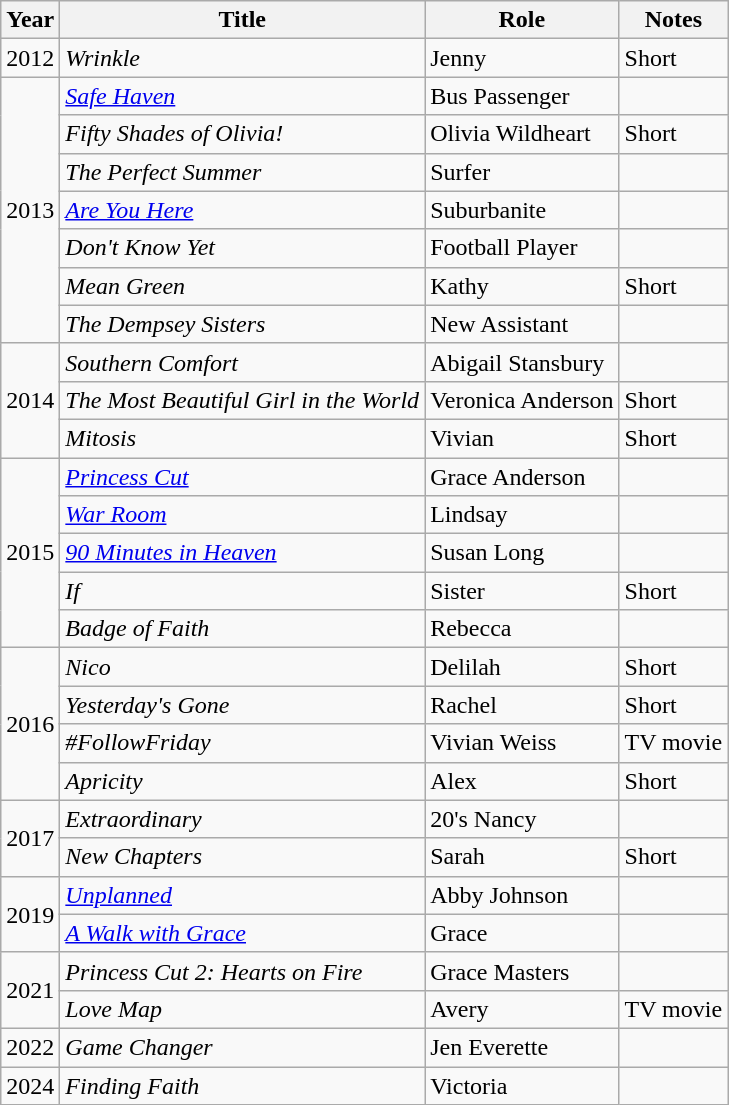<table class="wikitable plainrowheaders sortable" style="margin-right: 0;">
<tr>
<th>Year</th>
<th>Title</th>
<th>Role</th>
<th>Notes</th>
</tr>
<tr>
<td>2012</td>
<td><em>Wrinkle</em></td>
<td>Jenny</td>
<td>Short</td>
</tr>
<tr>
<td rowspan="7">2013</td>
<td><em><a href='#'>Safe Haven</a></em></td>
<td>Bus Passenger</td>
<td></td>
</tr>
<tr>
<td><em>Fifty Shades of Olivia!</em></td>
<td>Olivia Wildheart</td>
<td>Short</td>
</tr>
<tr>
<td><em>The Perfect Summer</em></td>
<td>Surfer</td>
<td></td>
</tr>
<tr>
<td><em><a href='#'>Are You Here</a></em></td>
<td>Suburbanite</td>
<td></td>
</tr>
<tr>
<td><em>Don't Know Yet</em></td>
<td>Football Player</td>
<td></td>
</tr>
<tr>
<td><em>Mean Green</em></td>
<td>Kathy</td>
<td>Short</td>
</tr>
<tr>
<td><em>The Dempsey Sisters</em></td>
<td>New Assistant</td>
<td></td>
</tr>
<tr>
<td rowspan="3">2014</td>
<td><em>Southern Comfort</em></td>
<td>Abigail Stansbury</td>
<td></td>
</tr>
<tr>
<td><em>The Most Beautiful Girl in the World</em></td>
<td>Veronica Anderson</td>
<td>Short</td>
</tr>
<tr>
<td><em>Mitosis</em></td>
<td>Vivian</td>
<td>Short</td>
</tr>
<tr>
<td rowspan="5">2015</td>
<td><em><a href='#'>Princess Cut</a></em></td>
<td>Grace Anderson</td>
<td></td>
</tr>
<tr>
<td><em><a href='#'>War Room</a></em></td>
<td>Lindsay</td>
<td></td>
</tr>
<tr>
<td><em><a href='#'>90 Minutes in Heaven</a></em></td>
<td>Susan Long</td>
<td></td>
</tr>
<tr>
<td><em>If</em></td>
<td>Sister</td>
<td>Short</td>
</tr>
<tr>
<td><em>Badge of Faith</em></td>
<td>Rebecca</td>
<td></td>
</tr>
<tr>
<td rowspan="4">2016</td>
<td><em>Nico</em></td>
<td>Delilah</td>
<td>Short</td>
</tr>
<tr>
<td><em>Yesterday's Gone</em></td>
<td>Rachel</td>
<td>Short</td>
</tr>
<tr>
<td><em>#FollowFriday</em></td>
<td>Vivian Weiss</td>
<td>TV movie</td>
</tr>
<tr>
<td><em>Apricity</em></td>
<td>Alex</td>
<td>Short</td>
</tr>
<tr>
<td rowspan="2">2017</td>
<td><em>Extraordinary</em></td>
<td>20's Nancy</td>
<td></td>
</tr>
<tr>
<td><em>New Chapters</em></td>
<td>Sarah</td>
<td>Short</td>
</tr>
<tr>
<td rowspan="2">2019</td>
<td><em><a href='#'>Unplanned</a></em></td>
<td>Abby Johnson</td>
<td></td>
</tr>
<tr>
<td><em><a href='#'>A Walk with Grace</a></em></td>
<td>Grace</td>
<td></td>
</tr>
<tr>
<td rowspan="2">2021</td>
<td><em>Princess Cut 2: Hearts on Fire</em></td>
<td>Grace Masters</td>
<td></td>
</tr>
<tr>
<td><em>Love Map</em></td>
<td>Avery</td>
<td>TV movie</td>
</tr>
<tr>
<td>2022</td>
<td><em>Game Changer</em></td>
<td>Jen Everette</td>
<td></td>
</tr>
<tr>
<td>2024</td>
<td><em>Finding Faith</em></td>
<td>Victoria</td>
<td></td>
</tr>
</table>
